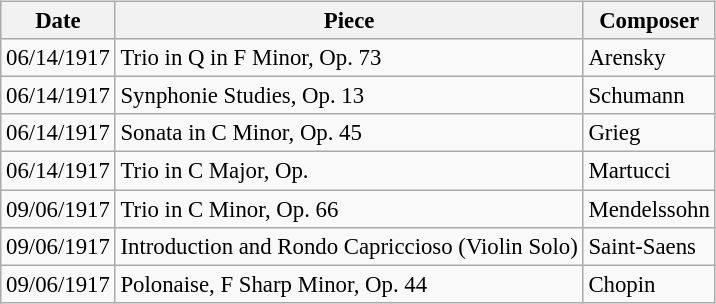<table class="wikitable" style="font-size: 95%; display: inline-table;">
<tr>
<th>Date</th>
<th>Piece</th>
<th>Composer</th>
</tr>
<tr>
<td>06/14/1917</td>
<td>Trio in Q in F Minor, Op. 73</td>
<td>Arensky</td>
</tr>
<tr>
<td>06/14/1917</td>
<td>Synphonie Studies, Op. 13</td>
<td>Schumann</td>
</tr>
<tr>
<td>06/14/1917</td>
<td>Sonata in C Minor, Op. 45</td>
<td>Grieg</td>
</tr>
<tr>
<td>06/14/1917</td>
<td>Trio in C Major, Op.</td>
<td>Martucci</td>
</tr>
<tr>
<td>09/06/1917</td>
<td>Trio in C Minor, Op. 66</td>
<td>Mendelssohn</td>
</tr>
<tr>
<td>09/06/1917</td>
<td>Introduction and Rondo Capriccioso (Violin Solo)</td>
<td>Saint-Saens</td>
</tr>
<tr>
<td>09/06/1917</td>
<td>Polonaise, F Sharp Minor, Op. 44</td>
<td>Chopin</td>
</tr>
</table>
